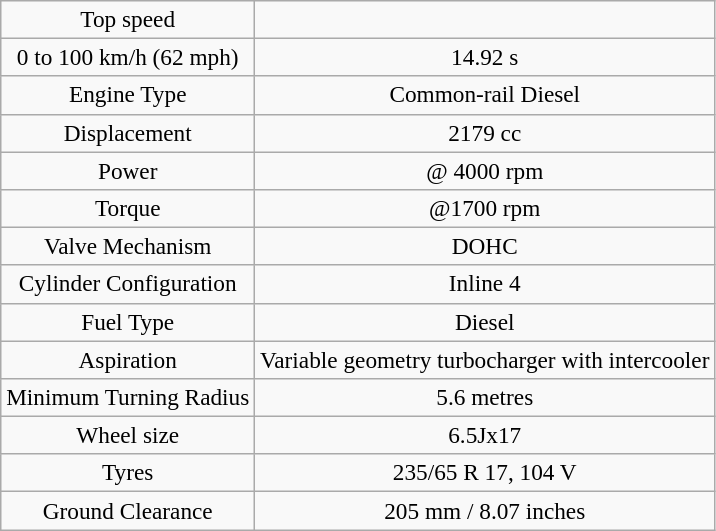<table class="wikitable" style="font-size:97%; text-align:center;">
<tr>
<td align="middle">Top speed</td>
<td></td>
</tr>
<tr>
<td align="middle">0 to 100 km/h (62 mph)</td>
<td>14.92 s</td>
</tr>
<tr>
<td align="middle">Engine Type</td>
<td>Common-rail Diesel</td>
</tr>
<tr>
<td align="middle">Displacement</td>
<td>2179 cc</td>
</tr>
<tr>
<td align="middle">Power</td>
<td> @ 4000 rpm</td>
</tr>
<tr>
<td align="middle">Torque</td>
<td> @1700 rpm</td>
</tr>
<tr>
<td align="middle">Valve Mechanism</td>
<td>DOHC</td>
</tr>
<tr>
<td align="middle">Cylinder Configuration</td>
<td>Inline 4</td>
</tr>
<tr>
<td align="middle">Fuel Type</td>
<td>Diesel</td>
</tr>
<tr>
<td align="middle">Aspiration</td>
<td>Variable geometry turbocharger with intercooler</td>
</tr>
<tr>
<td align="middle">Minimum Turning Radius</td>
<td>5.6 metres</td>
</tr>
<tr>
<td align="middle">Wheel size</td>
<td>6.5Jx17</td>
</tr>
<tr>
<td align="middle">Tyres</td>
<td>235/65 R 17, 104 V</td>
</tr>
<tr>
<td align="middle">Ground Clearance</td>
<td>205 mm / 8.07 inches</td>
</tr>
</table>
